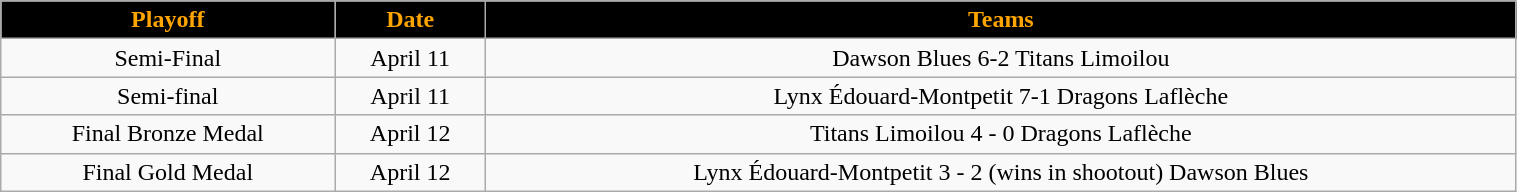<table class="wikitable" width="80%">
<tr align="center"  style="background:black;color:orange;">
<td><strong>Playoff</strong></td>
<td><strong>Date</strong></td>
<td><strong>Teams</strong></td>
</tr>
<tr align="center" bgcolor="">
<td>Semi-Final</td>
<td>April 11</td>
<td>Dawson Blues 6-2 Titans Limoilou</td>
</tr>
<tr align="center" bgcolor="">
<td>Semi-final</td>
<td>April 11</td>
<td>Lynx Édouard-Montpetit 7-1 Dragons Laflèche</td>
</tr>
<tr align="center" bgcolor="">
<td>Final Bronze Medal </td>
<td>April 12</td>
<td>Titans Limoilou 4 - 0 Dragons Laflèche</td>
</tr>
<tr align="center" bgcolor="">
<td>Final Gold Medal </td>
<td>April 12</td>
<td>Lynx Édouard-Montpetit 3 - 2 (wins in shootout) Dawson Blues</td>
</tr>
</table>
